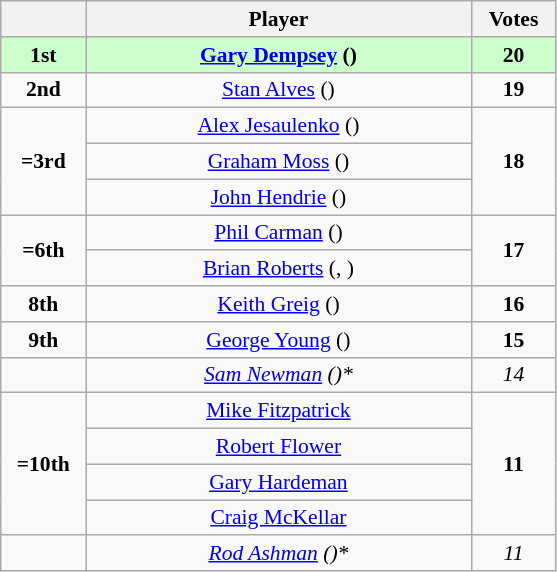<table class="wikitable" style="text-align: center; font-size: 90%;">
<tr>
<th width="50"></th>
<th width="250">Player</th>
<th width="50">Votes</th>
</tr>
<tr style="background: #CCFFCC; font-weight: bold;" |>
<td><strong>1st</strong></td>
<td><a href='#'>Gary Dempsey</a> ()</td>
<td><strong>20</strong></td>
</tr>
<tr>
<td><strong>2nd</strong></td>
<td><a href='#'>Stan Alves</a> ()</td>
<td><strong>19</strong></td>
</tr>
<tr>
<td rowspan=3><strong>=3rd</strong></td>
<td><a href='#'>Alex Jesaulenko</a> ()</td>
<td rowspan=3><strong>18</strong></td>
</tr>
<tr>
<td><a href='#'>Graham Moss</a> ()</td>
</tr>
<tr>
<td><a href='#'>John Hendrie</a> ()</td>
</tr>
<tr>
<td rowspan=2><strong>=6th</strong></td>
<td><a href='#'>Phil Carman</a> ()</td>
<td rowspan=2><strong>17</strong></td>
</tr>
<tr>
<td><a href='#'>Brian Roberts</a> (, )</td>
</tr>
<tr>
<td><strong>8th</strong></td>
<td><a href='#'>Keith Greig</a> ()</td>
<td><strong>16</strong></td>
</tr>
<tr>
<td><strong>9th</strong></td>
<td><a href='#'>George Young</a> ()</td>
<td><strong>15</strong></td>
</tr>
<tr>
<td></td>
<td><em><a href='#'>Sam Newman</a> ()*</em></td>
<td><em>14</em></td>
</tr>
<tr>
<td rowspan=4><strong>=10th</strong></td>
<td><a href='#'>Mike Fitzpatrick</a> </td>
<td rowspan=4><strong>11</strong></td>
</tr>
<tr>
<td><a href='#'>Robert Flower</a> </td>
</tr>
<tr>
<td><a href='#'>Gary Hardeman</a> </td>
</tr>
<tr>
<td><a href='#'>Craig McKellar</a> </td>
</tr>
<tr>
<td></td>
<td><em><a href='#'>Rod Ashman</a> ()*</em></td>
<td><em>11</em></td>
</tr>
</table>
